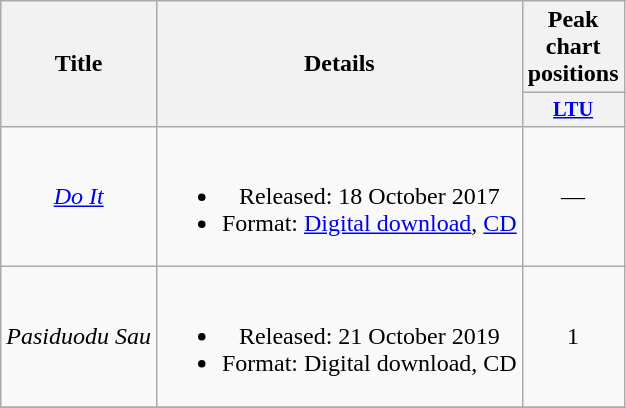<table class="wikitable plainrowheaders" style="text-align:center;">
<tr>
<th scope="col" rowspan="2">Title</th>
<th scope="col" rowspan="2">Details</th>
<th scope="col" colspan="1">Peak chart positions</th>
</tr>
<tr>
<th scope="col" style="width:3em;font-size:85%;"><a href='#'>LTU</a><br></th>
</tr>
<tr>
<td scope="row"><em><a href='#'>Do It</a></em></td>
<td><br><ul><li>Released: 18 October 2017</li><li>Format: <a href='#'>Digital download</a>, <a href='#'>CD</a></li></ul></td>
<td>—</td>
</tr>
<tr>
<td scope="row"><em>Pasiduodu Sau</em></td>
<td><br><ul><li>Released: 21 October 2019</li><li>Format: Digital download, CD</li></ul></td>
<td>1</td>
</tr>
<tr>
</tr>
</table>
